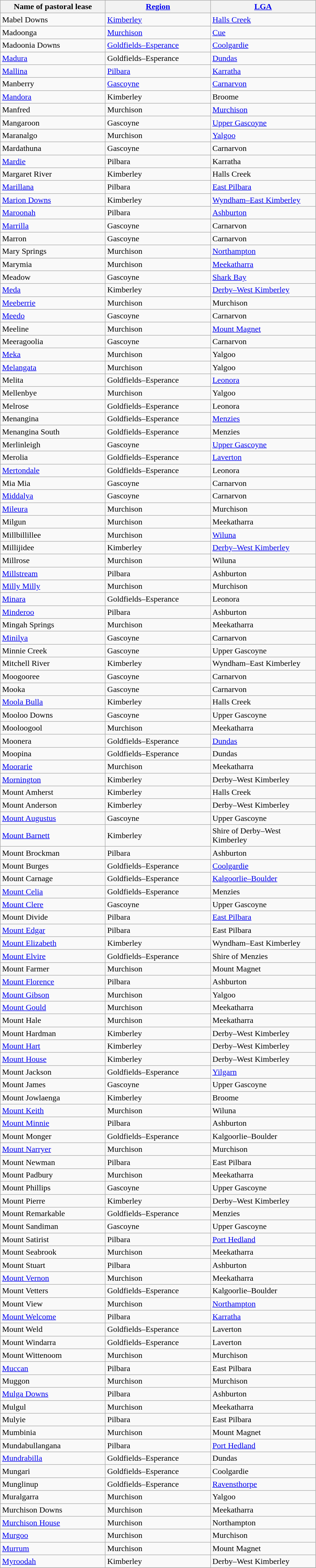<table class="sortable wikitable">
<tr>
<th width="200">Name of pastoral lease</th>
<th width="200"><a href='#'>Region</a></th>
<th width="200"><a href='#'>LGA</a></th>
</tr>
<tr>
<td>Mabel Downs</td>
<td><a href='#'>Kimberley</a></td>
<td><a href='#'>Halls Creek</a></td>
</tr>
<tr>
<td>Madoonga</td>
<td><a href='#'>Murchison</a></td>
<td><a href='#'>Cue</a></td>
</tr>
<tr>
<td>Madoonia Downs</td>
<td><a href='#'>Goldfields–Esperance</a></td>
<td><a href='#'>Coolgardie</a></td>
</tr>
<tr>
<td><a href='#'>Madura</a></td>
<td>Goldfields–Esperance</td>
<td><a href='#'>Dundas</a></td>
</tr>
<tr>
<td><a href='#'>Mallina</a></td>
<td><a href='#'>Pilbara</a></td>
<td><a href='#'>Karratha</a></td>
</tr>
<tr>
<td>Manberry</td>
<td><a href='#'>Gascoyne</a></td>
<td><a href='#'>Carnarvon</a></td>
</tr>
<tr>
<td><a href='#'>Mandora</a></td>
<td>Kimberley</td>
<td>Broome</td>
</tr>
<tr>
<td>Manfred</td>
<td>Murchison</td>
<td><a href='#'>Murchison</a></td>
</tr>
<tr>
<td>Mangaroon</td>
<td>Gascoyne</td>
<td><a href='#'>Upper Gascoyne</a></td>
</tr>
<tr>
<td>Maranalgo</td>
<td>Murchison</td>
<td><a href='#'>Yalgoo</a></td>
</tr>
<tr>
<td>Mardathuna</td>
<td>Gascoyne</td>
<td>Carnarvon</td>
</tr>
<tr>
<td><a href='#'>Mardie</a></td>
<td>Pilbara</td>
<td>Karratha</td>
</tr>
<tr>
<td>Margaret River</td>
<td>Kimberley</td>
<td>Halls Creek</td>
</tr>
<tr>
<td><a href='#'>Marillana</a></td>
<td>Pilbara</td>
<td><a href='#'>East Pilbara</a></td>
</tr>
<tr>
<td><a href='#'>Marion Downs</a></td>
<td>Kimberley</td>
<td><a href='#'>Wyndham–East Kimberley</a></td>
</tr>
<tr>
<td><a href='#'>Maroonah</a></td>
<td>Pilbara</td>
<td><a href='#'>Ashburton</a></td>
</tr>
<tr>
<td><a href='#'>Marrilla</a></td>
<td>Gascoyne</td>
<td>Carnarvon</td>
</tr>
<tr>
<td>Marron</td>
<td>Gascoyne</td>
<td>Carnarvon</td>
</tr>
<tr>
<td>Mary Springs</td>
<td>Murchison</td>
<td><a href='#'>Northampton</a></td>
</tr>
<tr>
<td>Marymia</td>
<td>Murchison</td>
<td><a href='#'>Meekatharra</a></td>
</tr>
<tr>
<td>Meadow</td>
<td>Gascoyne</td>
<td><a href='#'>Shark Bay</a></td>
</tr>
<tr>
<td><a href='#'>Meda</a></td>
<td>Kimberley</td>
<td><a href='#'>Derby–West Kimberley</a></td>
</tr>
<tr>
<td><a href='#'>Meeberrie</a></td>
<td>Murchison</td>
<td>Murchison</td>
</tr>
<tr>
<td><a href='#'>Meedo</a></td>
<td>Gascoyne</td>
<td>Carnarvon</td>
</tr>
<tr>
<td>Meeline</td>
<td>Murchison</td>
<td><a href='#'>Mount Magnet</a></td>
</tr>
<tr>
<td>Meeragoolia</td>
<td>Gascoyne</td>
<td>Carnarvon</td>
</tr>
<tr>
<td><a href='#'>Meka</a></td>
<td>Murchison</td>
<td>Yalgoo</td>
</tr>
<tr>
<td><a href='#'>Melangata</a></td>
<td>Murchison</td>
<td>Yalgoo</td>
</tr>
<tr>
<td>Melita</td>
<td>Goldfields–Esperance</td>
<td><a href='#'>Leonora</a></td>
</tr>
<tr>
<td>Mellenbye</td>
<td>Murchison</td>
<td>Yalgoo</td>
</tr>
<tr>
<td>Melrose</td>
<td>Goldfields–Esperance</td>
<td>Leonora</td>
</tr>
<tr>
<td>Menangina</td>
<td>Goldfields–Esperance</td>
<td><a href='#'>Menzies</a></td>
</tr>
<tr>
<td>Menangina South</td>
<td>Goldfields–Esperance</td>
<td>Menzies</td>
</tr>
<tr>
<td>Merlinleigh</td>
<td>Gascoyne</td>
<td><a href='#'>Upper Gascoyne</a></td>
</tr>
<tr>
<td>Merolia</td>
<td>Goldfields–Esperance</td>
<td><a href='#'>Laverton</a></td>
</tr>
<tr>
<td><a href='#'>Mertondale</a></td>
<td>Goldfields–Esperance</td>
<td>Leonora</td>
</tr>
<tr>
<td>Mia Mia</td>
<td>Gascoyne</td>
<td>Carnarvon</td>
</tr>
<tr>
<td><a href='#'>Middalya</a></td>
<td>Gascoyne</td>
<td>Carnarvon</td>
</tr>
<tr>
<td><a href='#'>Mileura</a></td>
<td>Murchison</td>
<td>Murchison</td>
</tr>
<tr>
<td>Milgun</td>
<td>Murchison</td>
<td>Meekatharra</td>
</tr>
<tr>
<td>Millbillillee</td>
<td>Murchison</td>
<td><a href='#'>Wiluna</a></td>
</tr>
<tr>
<td>Millijidee</td>
<td>Kimberley</td>
<td><a href='#'>Derby–West Kimberley</a></td>
</tr>
<tr>
<td>Millrose</td>
<td>Murchison</td>
<td>Wiluna</td>
</tr>
<tr>
<td><a href='#'>Millstream</a></td>
<td>Pilbara</td>
<td>Ashburton</td>
</tr>
<tr>
<td><a href='#'>Milly Milly</a></td>
<td>Murchison</td>
<td>Murchison</td>
</tr>
<tr>
<td><a href='#'>Minara</a></td>
<td>Goldfields–Esperance</td>
<td>Leonora</td>
</tr>
<tr>
<td><a href='#'>Minderoo</a></td>
<td>Pilbara</td>
<td>Ashburton</td>
</tr>
<tr>
<td>Mingah Springs</td>
<td>Murchison</td>
<td>Meekatharra</td>
</tr>
<tr>
<td><a href='#'>Minilya</a></td>
<td>Gascoyne</td>
<td>Carnarvon</td>
</tr>
<tr>
<td>Minnie Creek</td>
<td>Gascoyne</td>
<td>Upper Gascoyne</td>
</tr>
<tr>
<td>Mitchell River</td>
<td>Kimberley</td>
<td>Wyndham–East Kimberley</td>
</tr>
<tr>
<td>Moogooree</td>
<td>Gascoyne</td>
<td>Carnarvon</td>
</tr>
<tr>
<td>Mooka</td>
<td>Gascoyne</td>
<td>Carnarvon</td>
</tr>
<tr>
<td><a href='#'>Moola Bulla</a></td>
<td>Kimberley</td>
<td>Halls Creek</td>
</tr>
<tr>
<td>Mooloo Downs</td>
<td>Gascoyne</td>
<td>Upper Gascoyne</td>
</tr>
<tr>
<td>Mooloogool</td>
<td>Murchison</td>
<td>Meekatharra</td>
</tr>
<tr>
<td>Moonera</td>
<td>Goldfields–Esperance</td>
<td><a href='#'>Dundas</a></td>
</tr>
<tr>
<td>Moopina</td>
<td>Goldfields–Esperance</td>
<td>Dundas</td>
</tr>
<tr>
<td><a href='#'>Moorarie</a></td>
<td>Murchison</td>
<td>Meekatharra</td>
</tr>
<tr>
<td><a href='#'>Mornington</a></td>
<td>Kimberley</td>
<td>Derby–West Kimberley</td>
</tr>
<tr>
<td>Mount Amherst</td>
<td>Kimberley</td>
<td>Halls Creek</td>
</tr>
<tr>
<td>Mount Anderson</td>
<td>Kimberley</td>
<td>Derby–West Kimberley</td>
</tr>
<tr>
<td><a href='#'>Mount Augustus</a></td>
<td>Gascoyne</td>
<td>Upper Gascoyne</td>
</tr>
<tr>
<td><a href='#'>Mount Barnett</a></td>
<td>Kimberley</td>
<td>Shire of Derby–West Kimberley</td>
</tr>
<tr>
<td>Mount Brockman</td>
<td>Pilbara</td>
<td>Ashburton</td>
</tr>
<tr>
<td>Mount Burges</td>
<td>Goldfields–Esperance</td>
<td><a href='#'>Coolgardie</a></td>
</tr>
<tr>
<td>Mount Carnage</td>
<td>Goldfields–Esperance</td>
<td><a href='#'>Kalgoorlie–Boulder</a></td>
</tr>
<tr>
<td><a href='#'>Mount Celia</a></td>
<td>Goldfields–Esperance</td>
<td>Menzies</td>
</tr>
<tr>
<td><a href='#'>Mount Clere</a></td>
<td>Gascoyne</td>
<td>Upper Gascoyne</td>
</tr>
<tr>
<td>Mount Divide</td>
<td>Pilbara</td>
<td><a href='#'>East Pilbara</a></td>
</tr>
<tr>
<td><a href='#'>Mount Edgar</a></td>
<td>Pilbara</td>
<td>East Pilbara</td>
</tr>
<tr>
<td><a href='#'>Mount Elizabeth</a></td>
<td>Kimberley</td>
<td>Wyndham–East Kimberley</td>
</tr>
<tr>
<td><a href='#'>Mount Elvire</a></td>
<td>Goldfields–Esperance</td>
<td>Shire of Menzies</td>
</tr>
<tr>
<td>Mount Farmer</td>
<td>Murchison</td>
<td>Mount Magnet</td>
</tr>
<tr>
<td><a href='#'>Mount Florence</a></td>
<td>Pilbara</td>
<td>Ashburton</td>
</tr>
<tr>
<td><a href='#'>Mount Gibson</a></td>
<td>Murchison</td>
<td>Yalgoo</td>
</tr>
<tr>
<td><a href='#'>Mount Gould</a></td>
<td>Murchison</td>
<td>Meekatharra</td>
</tr>
<tr>
<td>Mount Hale</td>
<td>Murchison</td>
<td>Meekatharra</td>
</tr>
<tr>
<td>Mount Hardman</td>
<td>Kimberley</td>
<td>Derby–West Kimberley</td>
</tr>
<tr>
<td><a href='#'>Mount Hart</a></td>
<td>Kimberley</td>
<td>Derby–West Kimberley</td>
</tr>
<tr>
<td><a href='#'>Mount House</a></td>
<td>Kimberley</td>
<td>Derby–West Kimberley</td>
</tr>
<tr>
<td>Mount Jackson</td>
<td>Goldfields–Esperance</td>
<td><a href='#'>Yilgarn</a></td>
</tr>
<tr>
<td>Mount James</td>
<td>Gascoyne</td>
<td>Upper Gascoyne</td>
</tr>
<tr>
<td>Mount Jowlaenga</td>
<td>Kimberley</td>
<td>Broome</td>
</tr>
<tr>
<td><a href='#'>Mount Keith</a></td>
<td>Murchison</td>
<td>Wiluna</td>
</tr>
<tr>
<td><a href='#'>Mount Minnie</a></td>
<td>Pilbara</td>
<td>Ashburton</td>
</tr>
<tr>
<td>Mount Monger</td>
<td>Goldfields–Esperance</td>
<td>Kalgoorlie–Boulder</td>
</tr>
<tr>
<td><a href='#'>Mount Narryer</a></td>
<td>Murchison</td>
<td>Murchison</td>
</tr>
<tr>
<td>Mount Newman</td>
<td>Pilbara</td>
<td>East Pilbara</td>
</tr>
<tr>
<td>Mount Padbury</td>
<td>Murchison</td>
<td>Meekatharra</td>
</tr>
<tr>
<td>Mount Phillips</td>
<td>Gascoyne</td>
<td>Upper Gascoyne</td>
</tr>
<tr>
<td>Mount Pierre</td>
<td>Kimberley</td>
<td>Derby–West Kimberley</td>
</tr>
<tr>
<td>Mount Remarkable</td>
<td>Goldfields–Esperance</td>
<td>Menzies</td>
</tr>
<tr>
<td>Mount Sandiman</td>
<td>Gascoyne</td>
<td>Upper Gascoyne</td>
</tr>
<tr>
<td>Mount Satirist</td>
<td>Pilbara</td>
<td><a href='#'>Port Hedland</a></td>
</tr>
<tr>
<td>Mount Seabrook</td>
<td>Murchison</td>
<td>Meekatharra</td>
</tr>
<tr>
<td>Mount Stuart</td>
<td>Pilbara</td>
<td>Ashburton</td>
</tr>
<tr>
<td><a href='#'>Mount Vernon</a></td>
<td>Murchison</td>
<td>Meekatharra</td>
</tr>
<tr>
<td>Mount Vetters</td>
<td>Goldfields–Esperance</td>
<td>Kalgoorlie–Boulder</td>
</tr>
<tr>
<td>Mount View</td>
<td>Murchison</td>
<td><a href='#'>Northampton</a></td>
</tr>
<tr>
<td><a href='#'>Mount Welcome</a></td>
<td>Pilbara</td>
<td><a href='#'>Karratha</a></td>
</tr>
<tr>
<td>Mount Weld</td>
<td>Goldfields–Esperance</td>
<td>Laverton</td>
</tr>
<tr>
<td>Mount Windarra</td>
<td>Goldfields–Esperance</td>
<td>Laverton</td>
</tr>
<tr>
<td>Mount Wittenoom</td>
<td>Murchison</td>
<td>Murchison</td>
</tr>
<tr>
<td><a href='#'>Muccan</a></td>
<td>Pilbara</td>
<td>East Pilbara</td>
</tr>
<tr>
<td>Muggon</td>
<td>Murchison</td>
<td>Murchison</td>
</tr>
<tr>
<td><a href='#'>Mulga Downs</a></td>
<td>Pilbara</td>
<td>Ashburton</td>
</tr>
<tr>
<td>Mulgul</td>
<td>Murchison</td>
<td>Meekatharra</td>
</tr>
<tr>
<td>Mulyie</td>
<td>Pilbara</td>
<td>East Pilbara</td>
</tr>
<tr>
<td>Mumbinia</td>
<td>Murchison</td>
<td>Mount Magnet</td>
</tr>
<tr>
<td>Mundabullangana</td>
<td>Pilbara</td>
<td><a href='#'>Port Hedland</a></td>
</tr>
<tr>
<td><a href='#'>Mundrabilla</a></td>
<td>Goldfields–Esperance</td>
<td>Dundas</td>
</tr>
<tr>
<td>Mungari</td>
<td>Goldfields–Esperance</td>
<td>Coolgardie</td>
</tr>
<tr>
<td>Munglinup</td>
<td>Goldfields–Esperance</td>
<td><a href='#'>Ravensthorpe</a></td>
</tr>
<tr>
<td>Muralgarra</td>
<td>Murchison</td>
<td>Yalgoo</td>
</tr>
<tr>
<td>Murchison Downs</td>
<td>Murchison</td>
<td>Meekatharra</td>
</tr>
<tr>
<td><a href='#'>Murchison House</a></td>
<td>Murchison</td>
<td>Northampton</td>
</tr>
<tr>
<td><a href='#'>Murgoo</a></td>
<td>Murchison</td>
<td>Murchison</td>
</tr>
<tr>
<td><a href='#'>Murrum</a></td>
<td>Murchison</td>
<td>Mount Magnet</td>
</tr>
<tr>
<td><a href='#'>Myroodah</a></td>
<td>Kimberley</td>
<td>Derby–West Kimberley</td>
</tr>
<tr>
</tr>
</table>
